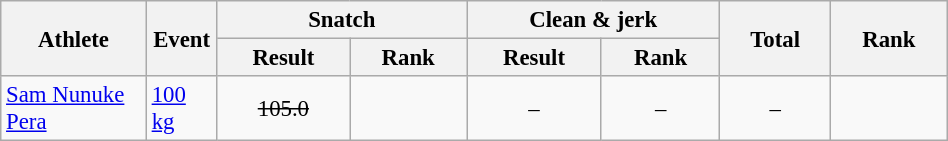<table class="wikitable" style="font-size:95%" width=50%>
<tr>
<th rowspan="2" width=90>Athlete</th>
<th rowspan="2" width=40>Event</th>
<th colspan="2">Snatch</th>
<th colspan="2">Clean & jerk</th>
<th rowspan="2">Total</th>
<th rowspan="2">Rank</th>
</tr>
<tr>
<th>Result</th>
<th>Rank</th>
<th>Result</th>
<th>Rank</th>
</tr>
<tr>
<td><a href='#'>Sam Nunuke Pera</a></td>
<td><a href='#'>100 kg</a></td>
<td align=center><s>105.0</s></td>
<td align=center></td>
<td align=center>–</td>
<td align=center>–</td>
<td align=center>–</td>
<td align=center></td>
</tr>
</table>
